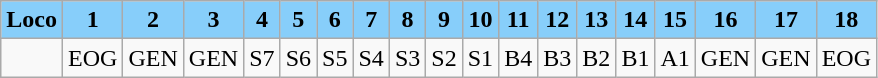<table class="wikitable plainrowheaders unsortable" style="text-align:center">
<tr>
<th scope="col" rowspan="1" style="background:lightskyblue;">Loco</th>
<th scope="col" rowspan="1" style="background:lightskyblue;">1</th>
<th scope="col" rowspan="1" style="background:lightskyblue;">2</th>
<th scope="col" rowspan="1" style="background:lightskyblue;">3</th>
<th scope="col" rowspan="1" style="background:lightskyblue;">4</th>
<th scope="col" rowspan="1" style="background:lightskyblue;">5</th>
<th scope="col" rowspan="1" style="background:lightskyblue;">6</th>
<th scope="col" rowspan="1" style="background:lightskyblue;">7</th>
<th scope="col" rowspan="1" style="background:lightskyblue;">8</th>
<th scope="col" rowspan="1" style="background:lightskyblue;">9</th>
<th scope="col" rowspan="1" style="background:lightskyblue;">10</th>
<th scope="col" rowspan="1" style="background:lightskyblue;">11</th>
<th scope="col" rowspan="1" style="background:lightskyblue;">12</th>
<th scope="col" rowspan="1" style="background:lightskyblue;">13</th>
<th scope="col" rowspan="1" style="background:lightskyblue;">14</th>
<th scope="col" rowspan="1" style="background:lightskyblue;">15</th>
<th scope="col" rowspan="1" style="background:lightskyblue;">16</th>
<th scope="col" rowspan="1" style="background:lightskyblue;">17</th>
<th scope="col" rowspan="1" style="background:lightskyblue;">18</th>
</tr>
<tr>
<td></td>
<td>EOG</td>
<td>GEN</td>
<td>GEN</td>
<td>S7</td>
<td>S6</td>
<td>S5</td>
<td>S4</td>
<td>S3</td>
<td>S2</td>
<td>S1</td>
<td>B4</td>
<td>B3</td>
<td>B2</td>
<td>B1</td>
<td>A1</td>
<td>GEN</td>
<td>GEN</td>
<td>EOG</td>
</tr>
</table>
